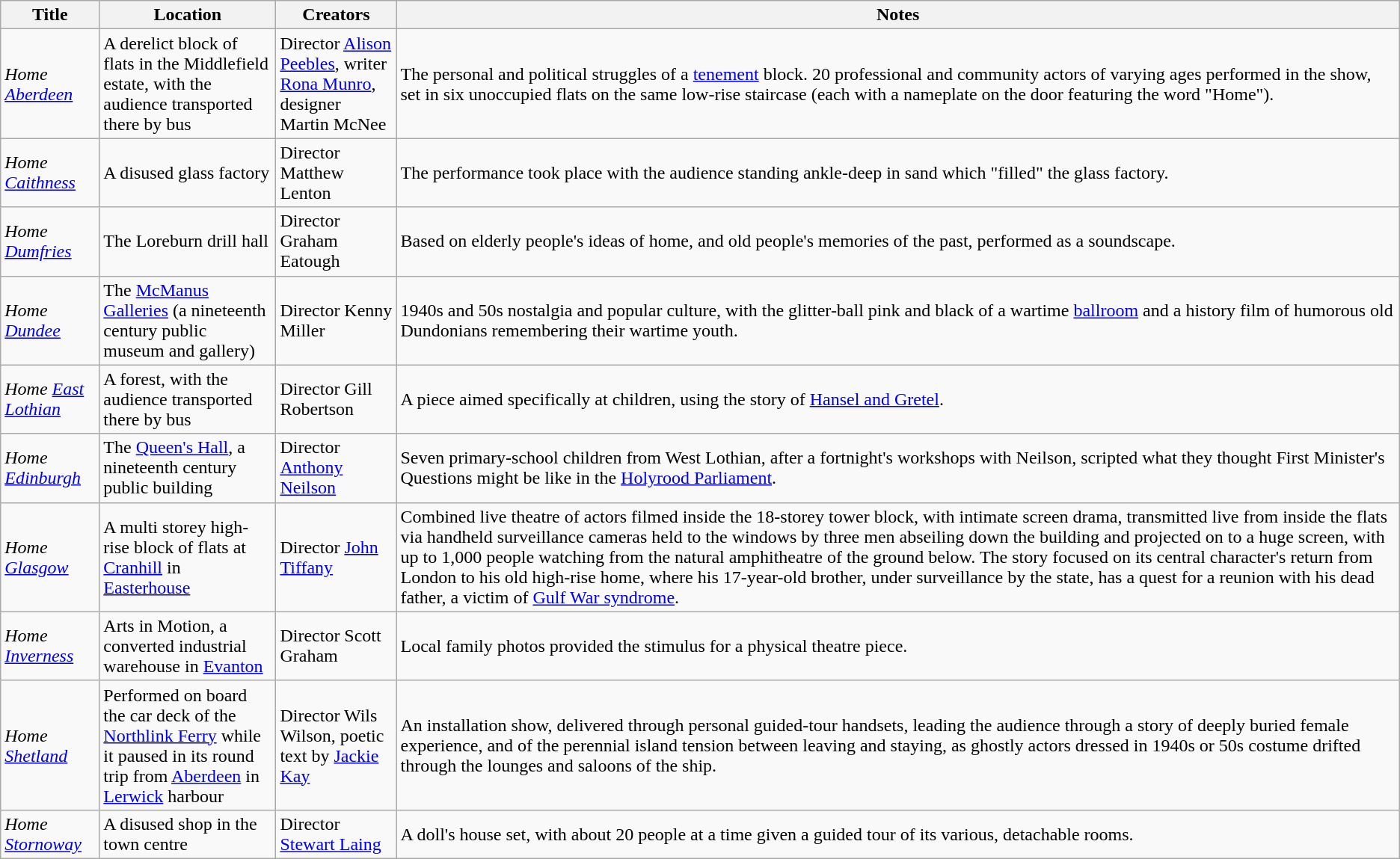<table class="wikitable">
<tr>
<th scope="col">Title</th>
<th scope="col" style="width:150px;">Location</th>
<th scope="col" style="width:100px;">Creators</th>
<th scope="col">Notes</th>
</tr>
<tr>
<td><em>Home <a href='#'>Aberdeen</a></em></td>
<td>A derelict block of flats in the Middlefield estate, with the audience transported there by bus</td>
<td>Director <a href='#'>Alison Peebles</a>, writer <a href='#'>Rona Munro</a>, designer Martin McNee</td>
<td>The personal and political struggles of a <a href='#'>tenement</a> block. 20 professional and community actors of varying ages performed in the show, set in six unoccupied flats on the same low-rise staircase (each with a nameplate on the door featuring the word "Home").</td>
</tr>
<tr>
<td><em>Home <a href='#'>Caithness</a></em></td>
<td>A disused glass factory</td>
<td>Director Matthew Lenton</td>
<td>The performance took place with the audience standing ankle-deep in sand which "filled" the glass factory.</td>
</tr>
<tr>
<td><em>Home <a href='#'>Dumfries</a></em></td>
<td>The Loreburn drill hall</td>
<td>Director Graham Eatough</td>
<td>Based on elderly people's ideas of home, and old people's memories of the past, performed as a soundscape.</td>
</tr>
<tr>
<td><em>Home <a href='#'>Dundee</a></em></td>
<td>The <a href='#'>McManus Galleries</a> (a nineteenth century public museum and gallery)</td>
<td>Director Kenny Miller</td>
<td>1940s and 50s nostalgia and popular culture, with the glitter-ball pink and black of a wartime <a href='#'>ballroom</a> and a history film of humorous old Dundonians remembering their wartime youth.</td>
</tr>
<tr>
<td><em>Home <a href='#'>East Lothian</a></em></td>
<td>A forest, with the audience transported there by bus</td>
<td>Director Gill Robertson</td>
<td>A piece aimed specifically at children, using the story of <a href='#'>Hansel and Gretel</a>.</td>
</tr>
<tr>
<td><em>Home <a href='#'>Edinburgh</a></em></td>
<td>The <a href='#'>Queen's Hall</a>, a nineteenth century public building</td>
<td>Director <a href='#'>Anthony Neilson</a></td>
<td>Seven primary-school children from West Lothian, after a fortnight's workshops with Neilson, scripted what they thought First Minister's Questions might be like in the <a href='#'>Holyrood Parliament</a>.</td>
</tr>
<tr>
<td><em>Home <a href='#'>Glasgow</a></em></td>
<td>A multi storey high-rise block of flats at <a href='#'>Cranhill</a> in <a href='#'>Easterhouse</a></td>
<td>Director <a href='#'>John Tiffany</a></td>
<td>Combined live theatre of actors filmed inside the 18-storey tower block, with intimate screen drama, transmitted live from inside the flats via handheld surveillance cameras held to the windows by three men abseiling down the building and projected on to a huge screen, with up to 1,000 people watching from the natural amphitheatre of the ground below. The story focused on its central character's return from London to his old high-rise home, where his 17-year-old brother, under surveillance by the state, has a quest for a reunion with his dead father, a victim of <a href='#'>Gulf War syndrome</a>.</td>
</tr>
<tr>
<td><em>Home <a href='#'>Inverness</a></em></td>
<td>Arts in Motion, a converted industrial warehouse in <a href='#'>Evanton</a></td>
<td>Director Scott Graham</td>
<td>Local family photos provided the stimulus for a physical theatre piece.</td>
</tr>
<tr>
<td><em>Home <a href='#'>Shetland</a></em></td>
<td>Performed on board the car deck of the <a href='#'>Northlink Ferry</a> while it paused in its round trip from <a href='#'>Aberdeen</a> in <a href='#'>Lerwick</a> harbour</td>
<td>Director Wils Wilson, poetic text by <a href='#'>Jackie Kay</a></td>
<td>An installation show, delivered through personal guided-tour handsets, leading the audience through a story of deeply buried female experience, and of the perennial island tension between leaving and staying, as ghostly actors dressed in 1940s or 50s costume drifted through the lounges and saloons of the ship.</td>
</tr>
<tr>
<td><em>Home <a href='#'>Stornoway</a></em></td>
<td>A disused shop in the town centre</td>
<td>Director <a href='#'>Stewart Laing</a></td>
<td>A doll's house set, with about 20 people at a time given a guided tour of its various, detachable rooms.</td>
</tr>
</table>
